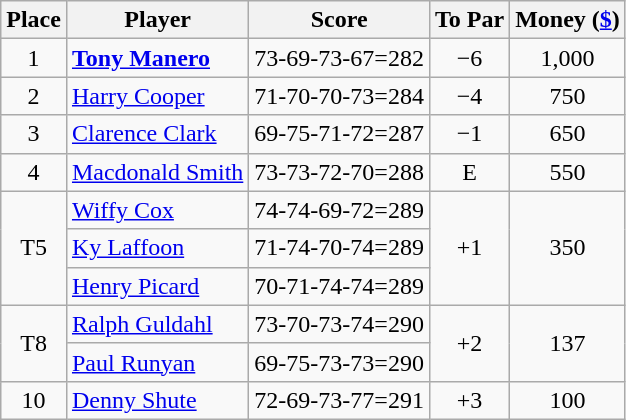<table class=wikitable>
<tr>
<th>Place</th>
<th>Player</th>
<th>Score</th>
<th>To Par</th>
<th>Money (<a href='#'>$</a>)</th>
</tr>
<tr>
<td align=center>1</td>
<td> <strong><a href='#'>Tony Manero</a></strong></td>
<td>73-69-73-67=282</td>
<td align=center>−6</td>
<td align=center>1,000</td>
</tr>
<tr>
<td align=center>2</td>
<td> <a href='#'>Harry Cooper</a></td>
<td>71-70-70-73=284</td>
<td align=center>−4</td>
<td align=center>750</td>
</tr>
<tr>
<td align=center>3</td>
<td> <a href='#'>Clarence Clark</a></td>
<td>69-75-71-72=287</td>
<td align=center>−1</td>
<td align=center>650</td>
</tr>
<tr>
<td align=center>4</td>
<td> <a href='#'>Macdonald Smith</a></td>
<td>73-73-72-70=288</td>
<td align=center>E</td>
<td align=center>550</td>
</tr>
<tr>
<td rowspan=3 align=center>T5</td>
<td> <a href='#'>Wiffy Cox</a></td>
<td>74-74-69-72=289</td>
<td rowspan=3 align=center>+1</td>
<td rowspan=3 align=center>350</td>
</tr>
<tr>
<td> <a href='#'>Ky Laffoon</a></td>
<td>71-74-70-74=289</td>
</tr>
<tr>
<td> <a href='#'>Henry Picard</a></td>
<td>70-71-74-74=289</td>
</tr>
<tr>
<td rowspan=2 align=center>T8</td>
<td> <a href='#'>Ralph Guldahl</a></td>
<td>73-70-73-74=290</td>
<td rowspan=2 align=center>+2</td>
<td rowspan=2 align=center>137</td>
</tr>
<tr>
<td> <a href='#'>Paul Runyan</a></td>
<td>69-75-73-73=290</td>
</tr>
<tr>
<td align=center>10</td>
<td> <a href='#'>Denny Shute</a></td>
<td>72-69-73-77=291</td>
<td align=center>+3</td>
<td align=center>100</td>
</tr>
</table>
